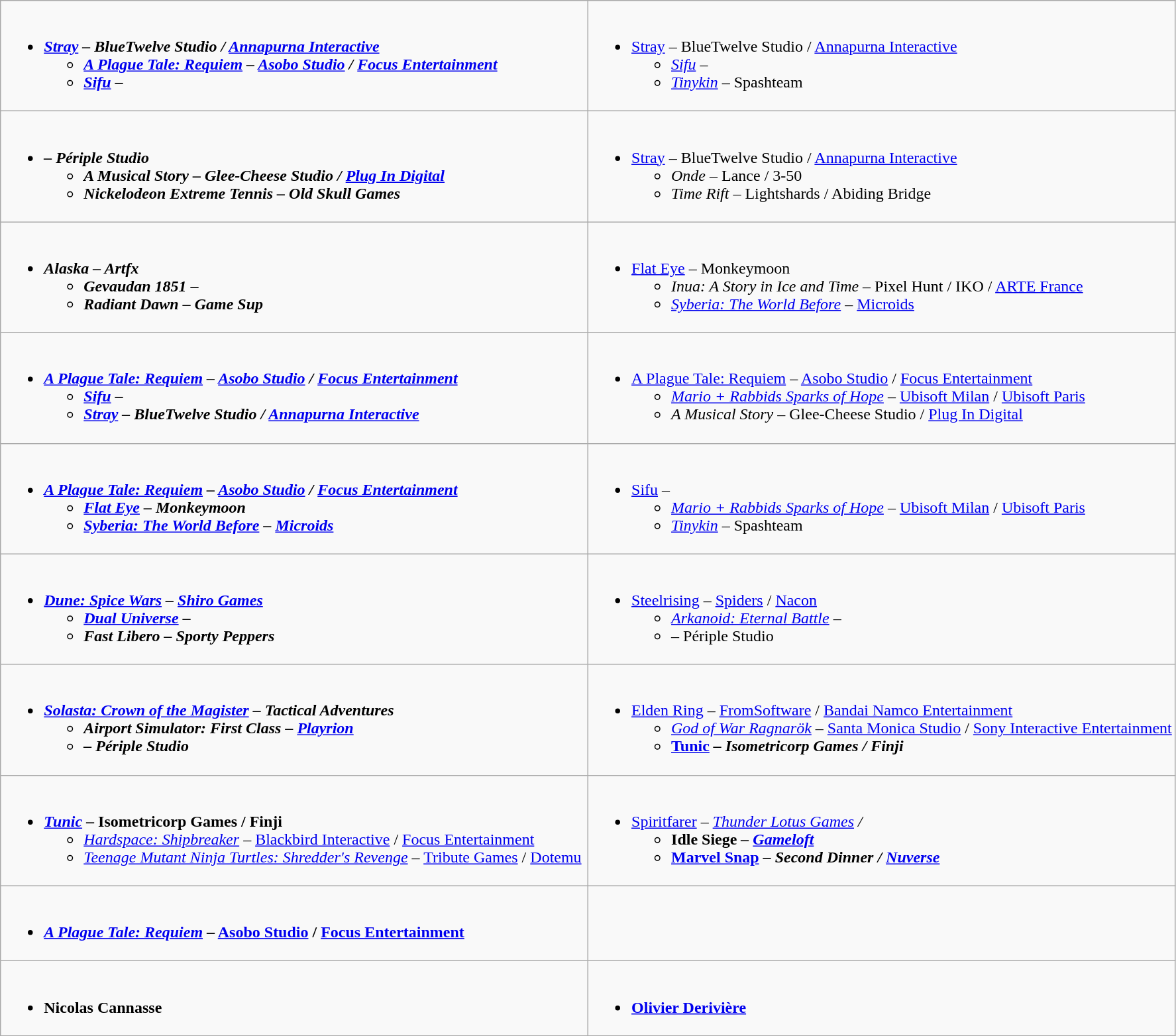<table class="wikitable">
<tr>
<td valign="top" width="50%"><br><ul><li><strong><em><a href='#'>Stray</a><em> – BlueTwelve Studio / <a href='#'>Annapurna Interactive</a><strong><ul><li></em><a href='#'>A Plague Tale: Requiem</a><em> – <a href='#'>Asobo Studio</a> / <a href='#'>Focus Entertainment</a></li><li></em><a href='#'>Sifu</a><em> – </li></ul></li></ul></td>
<td valign="top" width="50%"><br><ul><li></em></strong><a href='#'>Stray</a></em> – BlueTwelve Studio / <a href='#'>Annapurna Interactive</a></strong><ul><li><em><a href='#'>Sifu</a></em> – </li><li><em><a href='#'>Tinykin</a></em> – Spashteam</li></ul></li></ul></td>
</tr>
<tr>
<td valign="top" width="50%"><br><ul><li><strong><em><em> – Périple Studio<strong><ul><li></em>A Musical Story<em> – Glee-Cheese Studio / <a href='#'>Plug In Digital</a></li><li></em>Nickelodeon Extreme Tennis<em> – Old Skull Games</li></ul></li></ul></td>
<td valign="top" width="50%"><br><ul><li></em></strong><a href='#'>Stray</a></em> – BlueTwelve Studio / <a href='#'>Annapurna Interactive</a></strong><ul><li><em>Onde</em> – Lance / 3-50</li><li><em>Time Rift</em> – Lightshards / Abiding Bridge</li></ul></li></ul></td>
</tr>
<tr>
<td valign="top" width="50%"><br><ul><li><strong><em>Alaska<em> – Artfx<strong><ul><li></em>Gevaudan 1851<em> – </li><li></em>Radiant Dawn<em> – Game Sup</li></ul></li></ul></td>
<td valign="top" width="50%"><br><ul><li></em></strong><a href='#'>Flat Eye</a></em> – Monkeymoon</strong><ul><li><em>Inua: A Story in Ice and Time</em> – Pixel Hunt / IKO / <a href='#'>ARTE France</a></li><li><em><a href='#'>Syberia: The World Before</a></em> – <a href='#'>Microids</a></li></ul></li></ul></td>
</tr>
<tr>
<td valign="top" width="50%"><br><ul><li><strong><em><a href='#'>A Plague Tale: Requiem</a><em> – <a href='#'>Asobo Studio</a> / <a href='#'>Focus Entertainment</a><strong><ul><li></em><a href='#'>Sifu</a><em> – </li><li></em><a href='#'>Stray</a><em> – BlueTwelve Studio / <a href='#'>Annapurna Interactive</a></li></ul></li></ul></td>
<td valign="top" width="50%"><br><ul><li></em></strong><a href='#'>A Plague Tale: Requiem</a></em> – <a href='#'>Asobo Studio</a> / <a href='#'>Focus Entertainment</a></strong><ul><li><em><a href='#'>Mario + Rabbids Sparks of Hope</a></em> – <a href='#'>Ubisoft Milan</a> / <a href='#'>Ubisoft Paris</a></li><li><em>A Musical Story</em> – Glee-Cheese Studio / <a href='#'>Plug In Digital</a></li></ul></li></ul></td>
</tr>
<tr>
<td valign="top" width="50%"><br><ul><li><strong><em><a href='#'>A Plague Tale: Requiem</a><em> – <a href='#'>Asobo Studio</a> / <a href='#'>Focus Entertainment</a><strong><ul><li></em><a href='#'>Flat Eye</a><em> – Monkeymoon</li><li></em><a href='#'>Syberia: The World Before</a><em> – <a href='#'>Microids</a></li></ul></li></ul></td>
<td valign="top" width="50%"><br><ul><li></em></strong><a href='#'>Sifu</a></em> – </strong><ul><li><em><a href='#'>Mario + Rabbids Sparks of Hope</a></em> – <a href='#'>Ubisoft Milan</a> / <a href='#'>Ubisoft Paris</a></li><li><em><a href='#'>Tinykin</a></em> – Spashteam</li></ul></li></ul></td>
</tr>
<tr>
<td valign="top" width="50%"><br><ul><li><strong><em><a href='#'>Dune: Spice Wars</a><em> – <a href='#'>Shiro Games</a><strong><ul><li></em><a href='#'>Dual Universe</a><em> – </li><li></em>Fast Libero<em> – Sporty Peppers</li></ul></li></ul></td>
<td valign="top" width="50%"><br><ul><li></em></strong><a href='#'>Steelrising</a></em> – <a href='#'>Spiders</a> / <a href='#'>Nacon</a></strong><ul><li><em><a href='#'>Arkanoid: Eternal Battle</a></em> – </li><li><em></em> – Périple Studio</li></ul></li></ul></td>
</tr>
<tr>
<td valign="top" width="50%"><br><ul><li><strong><em><a href='#'>Solasta: Crown of the Magister</a><em> – Tactical Adventures<strong><ul><li></em>Airport Simulator: First Class<em> – <a href='#'>Playrion</a></li><li></em><em> – Périple Studio</li></ul></li></ul></td>
<td valign="top" width="50%"><br><ul><li></em></strong><a href='#'>Elden Ring</a></em> – <a href='#'>FromSoftware</a> / <a href='#'>Bandai Namco Entertainment</a></strong><ul><li><em><a href='#'>God of War Ragnarök</a></em> – <a href='#'>Santa Monica Studio</a> / <a href='#'>Sony Interactive Entertainment</a></li><li><strong><a href='#'>Tunic</a><em> – Isometricorp Games / Finji</li></ul></li></ul></td>
</tr>
<tr>
<td valign="top" width="50%"><br><ul><li><strong><em><a href='#'>Tunic</a></em> – Isometricorp Games / Finji</strong><ul><li><em><a href='#'>Hardspace: Shipbreaker</a></em> – <a href='#'>Blackbird Interactive</a> / <a href='#'>Focus Entertainment</a></li><li><em><a href='#'>Teenage Mutant Ninja Turtles: Shredder's Revenge</a></em> – <a href='#'>Tribute Games</a> / <a href='#'>Dotemu</a></li></ul></li></ul></td>
<td valign="top" width="50%"><br><ul><li></em></strong><a href='#'>Spiritfarer</a><em> – <a href='#'>Thunder Lotus Games</a> / <strong><ul><li></em>Idle Siege<em> – <a href='#'>Gameloft</a></li><li></em><a href='#'>Marvel Snap</a><em> – Second Dinner / <a href='#'>Nuverse</a></li></ul></li></ul></td>
</tr>
<tr>
<td valign="top" width="50%"><br><ul><li><strong><em><a href='#'>A Plague Tale: Requiem</a></em> – <a href='#'>Asobo Studio</a> / <a href='#'>Focus Entertainment</a></strong></li></ul></td>
</tr>
<tr>
<td valign="top" width="50%"><br><ul><li><strong>Nicolas Cannasse</strong></li></ul></td>
<td valign="top" width="50%"><br><ul><li><strong><a href='#'>Olivier Derivière</a></strong></li></ul></td>
</tr>
</table>
